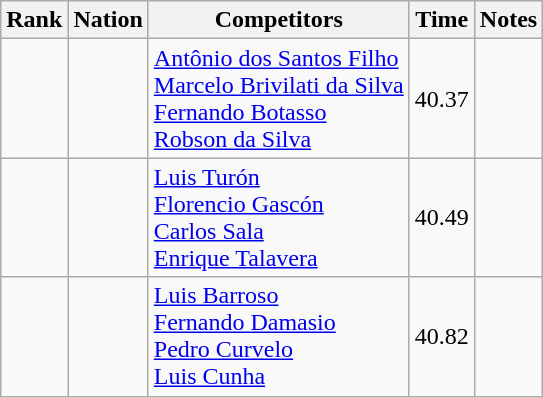<table class="wikitable sortable" style="text-align:center">
<tr>
<th>Rank</th>
<th>Nation</th>
<th>Competitors</th>
<th>Time</th>
<th>Notes</th>
</tr>
<tr>
<td align=center></td>
<td align=left></td>
<td align=left><a href='#'>Antônio dos Santos Filho</a><br><a href='#'>Marcelo Brivilati da Silva</a><br><a href='#'>Fernando Botasso</a><br><a href='#'>Robson da Silva</a></td>
<td>40.37</td>
<td></td>
</tr>
<tr>
<td align=center></td>
<td align=left></td>
<td align=left><a href='#'>Luis Turón</a><br><a href='#'>Florencio Gascón</a><br><a href='#'>Carlos Sala</a><br><a href='#'>Enrique Talavera</a></td>
<td>40.49</td>
<td></td>
</tr>
<tr>
<td align=center></td>
<td align=left></td>
<td align=left><a href='#'>Luis Barroso</a><br><a href='#'>Fernando Damasio</a><br><a href='#'>Pedro Curvelo</a><br><a href='#'>Luis Cunha</a></td>
<td>40.82</td>
<td></td>
</tr>
</table>
